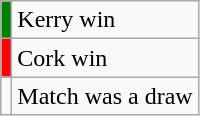<table class="wikitable">
<tr>
<td style="background-color:green"></td>
<td>Kerry win</td>
</tr>
<tr>
<td style="background-color:red"></td>
<td>Cork win</td>
</tr>
<tr>
<td></td>
<td>Match was a draw</td>
</tr>
</table>
